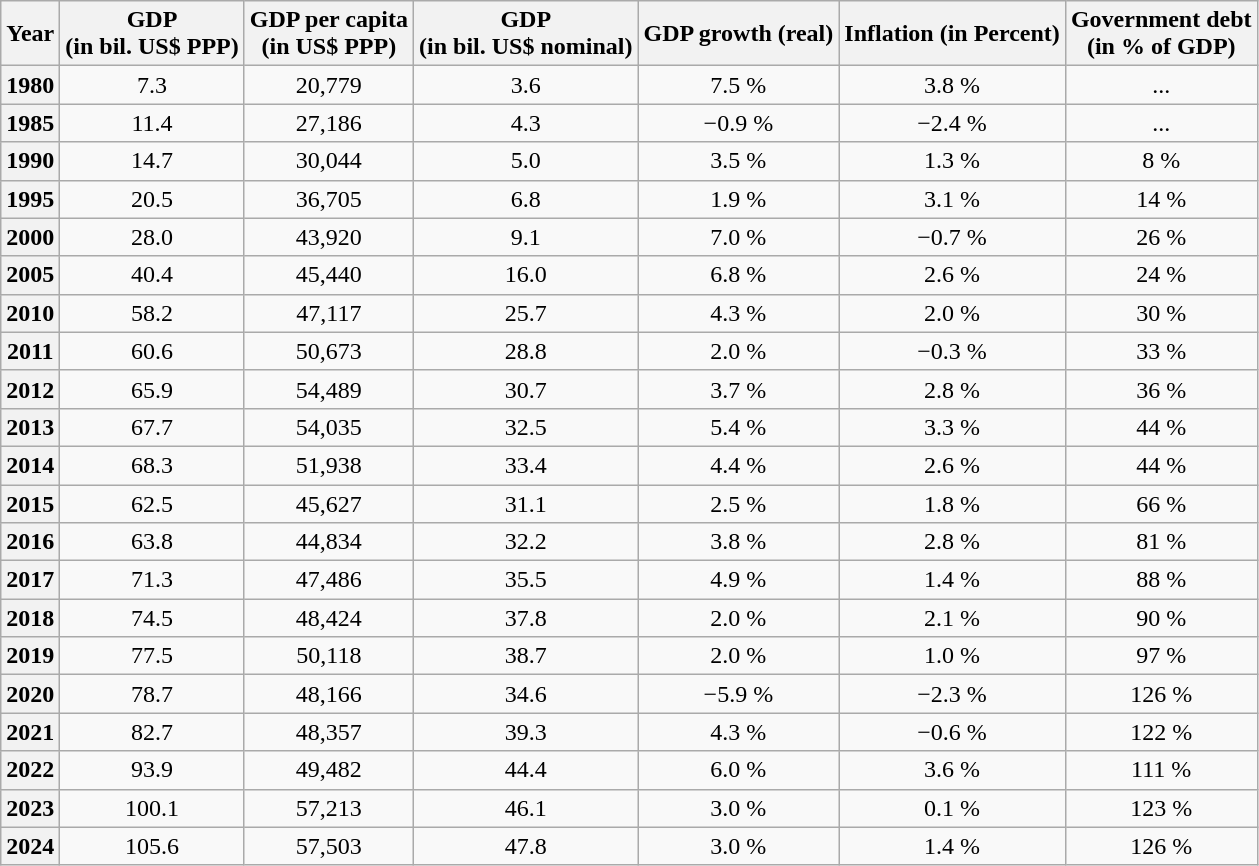<table class="wikitable" style="text-align: center;">
<tr>
<th>Year</th>
<th>GDP<br>(in bil. US$ PPP)</th>
<th>GDP per capita<br>(in US$ PPP)</th>
<th>GDP<br>(in bil. US$ nominal)</th>
<th>GDP growth (real)</th>
<th>Inflation (in Percent)</th>
<th>Government debt<br>(in % of GDP)</th>
</tr>
<tr>
<th>1980</th>
<td>7.3</td>
<td>20,779</td>
<td>3.6</td>
<td>7.5 %</td>
<td>3.8 %</td>
<td>...</td>
</tr>
<tr>
<th>1985</th>
<td>11.4</td>
<td>27,186</td>
<td>4.3</td>
<td>−0.9 %</td>
<td>−2.4 %</td>
<td>...</td>
</tr>
<tr>
<th>1990</th>
<td>14.7</td>
<td>30,044</td>
<td>5.0</td>
<td>3.5 %</td>
<td>1.3 %</td>
<td>8 %</td>
</tr>
<tr>
<th>1995</th>
<td>20.5</td>
<td>36,705</td>
<td>6.8</td>
<td>1.9 %</td>
<td>3.1 %</td>
<td>14 %</td>
</tr>
<tr>
<th>2000</th>
<td>28.0</td>
<td>43,920</td>
<td>9.1</td>
<td>7.0 %</td>
<td>−0.7 %</td>
<td>26 %</td>
</tr>
<tr>
<th>2005</th>
<td>40.4</td>
<td>45,440</td>
<td>16.0</td>
<td>6.8 %</td>
<td>2.6 %</td>
<td>24 %</td>
</tr>
<tr>
<th>2010</th>
<td>58.2</td>
<td>47,117</td>
<td>25.7</td>
<td>4.3 %</td>
<td>2.0 %</td>
<td>30 %</td>
</tr>
<tr>
<th>2011</th>
<td>60.6</td>
<td>50,673</td>
<td>28.8</td>
<td>2.0 %</td>
<td>−0.3 %</td>
<td>33 %</td>
</tr>
<tr>
<th>2012</th>
<td>65.9</td>
<td>54,489</td>
<td>30.7</td>
<td>3.7 %</td>
<td>2.8 %</td>
<td>36 %</td>
</tr>
<tr>
<th>2013</th>
<td>67.7</td>
<td>54,035</td>
<td>32.5</td>
<td>5.4 %</td>
<td>3.3 %</td>
<td>44 %</td>
</tr>
<tr>
<th>2014</th>
<td>68.3</td>
<td>51,938</td>
<td>33.4</td>
<td>4.4 %</td>
<td>2.6 %</td>
<td>44 %</td>
</tr>
<tr>
<th>2015</th>
<td>62.5</td>
<td>45,627</td>
<td>31.1</td>
<td>2.5 %</td>
<td>1.8 %</td>
<td>66 %</td>
</tr>
<tr>
<th>2016</th>
<td>63.8</td>
<td>44,834</td>
<td>32.2</td>
<td>3.8 %</td>
<td>2.8 %</td>
<td>81 %</td>
</tr>
<tr>
<th>2017</th>
<td>71.3</td>
<td>47,486</td>
<td>35.5</td>
<td>4.9 %</td>
<td>1.4 %</td>
<td>88 %</td>
</tr>
<tr>
<th>2018</th>
<td>74.5</td>
<td>48,424</td>
<td>37.8</td>
<td>2.0 %</td>
<td>2.1 %</td>
<td>90 %</td>
</tr>
<tr>
<th>2019</th>
<td>77.5</td>
<td>50,118</td>
<td>38.7</td>
<td>2.0 %</td>
<td>1.0 %</td>
<td>97 %</td>
</tr>
<tr>
<th>2020</th>
<td>78.7</td>
<td>48,166</td>
<td>34.6</td>
<td>−5.9 %</td>
<td>−2.3 %</td>
<td>126 %</td>
</tr>
<tr>
<th>2021</th>
<td>82.7</td>
<td>48,357</td>
<td>39.3</td>
<td>4.3 %</td>
<td>−0.6 %</td>
<td>122 %</td>
</tr>
<tr>
<th>2022</th>
<td>93.9</td>
<td>49,482</td>
<td>44.4</td>
<td>6.0 %</td>
<td>3.6 %</td>
<td>111 %</td>
</tr>
<tr>
<th>2023</th>
<td>100.1</td>
<td>57,213</td>
<td>46.1</td>
<td>3.0 %</td>
<td>0.1 %</td>
<td>123 %</td>
</tr>
<tr>
<th>2024</th>
<td>105.6</td>
<td>57,503</td>
<td>47.8</td>
<td>3.0 %</td>
<td>1.4 %</td>
<td>126 %</td>
</tr>
</table>
